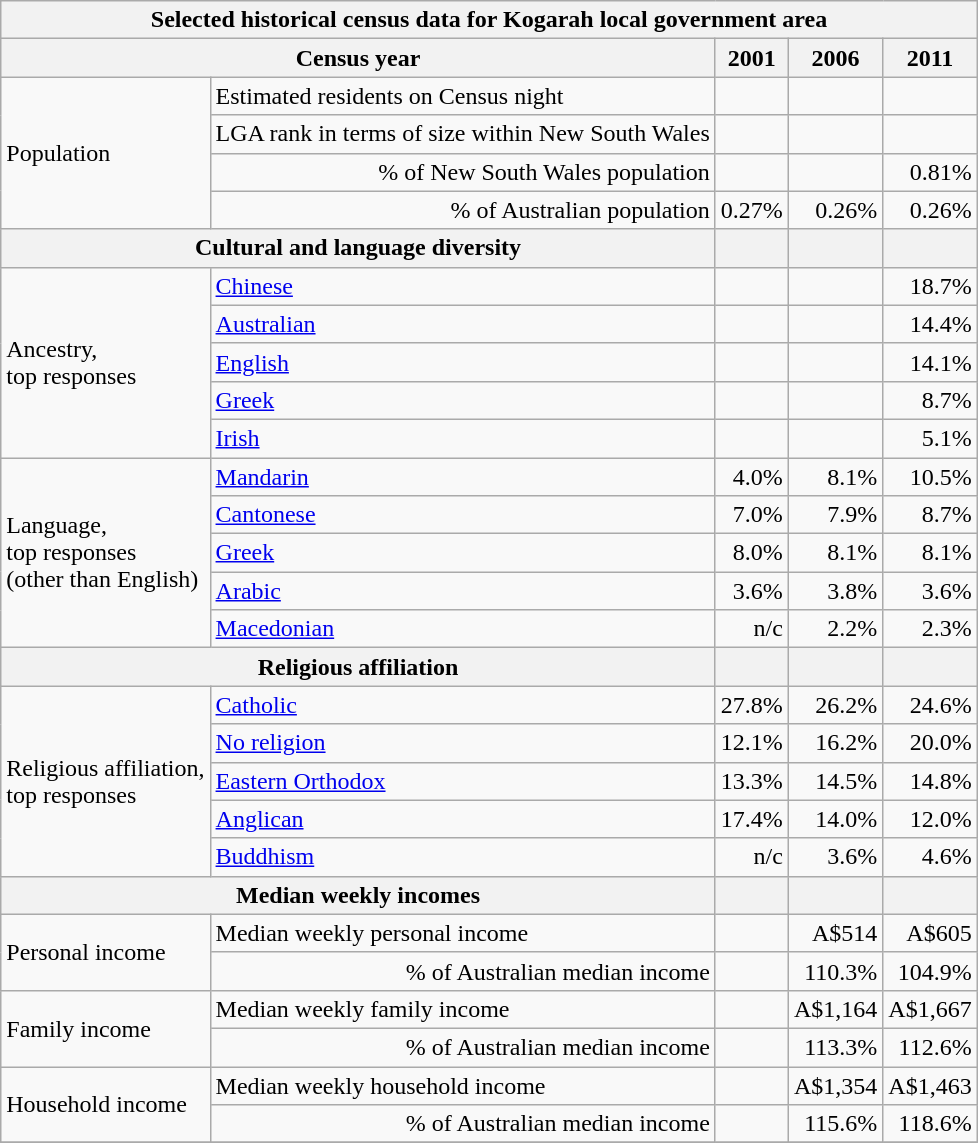<table class="wikitable">
<tr>
<th colspan=6>Selected historical census data for Kogarah local government area</th>
</tr>
<tr>
<th colspan=3>Census year</th>
<th>2001</th>
<th>2006</th>
<th>2011</th>
</tr>
<tr>
<td rowspan=4 colspan="2">Population</td>
<td>Estimated residents on Census night</td>
<td align="right"></td>
<td align="right"></td>
<td align="right"></td>
</tr>
<tr>
<td align="right">LGA rank in terms of size within New South Wales</td>
<td align="right"></td>
<td align="right"></td>
<td align="right"></td>
</tr>
<tr>
<td align="right">% of New South Wales population</td>
<td align="right"></td>
<td align="right"></td>
<td align="right">0.81%</td>
</tr>
<tr>
<td align="right">% of Australian population</td>
<td align="right">0.27%</td>
<td align="right"> 0.26%</td>
<td align="right"> 0.26%</td>
</tr>
<tr>
<th colspan=3>Cultural and language diversity</th>
<th></th>
<th></th>
<th></th>
</tr>
<tr>
<td rowspan=5 colspan=2>Ancestry,<br>top responses</td>
<td><a href='#'>Chinese</a></td>
<td align="right"></td>
<td align="right"></td>
<td align="right">18.7%</td>
</tr>
<tr>
<td><a href='#'>Australian</a></td>
<td align="right"></td>
<td align="right"></td>
<td align="right">14.4%</td>
</tr>
<tr>
<td><a href='#'>English</a></td>
<td align="right"></td>
<td align="right"></td>
<td align="right">14.1%</td>
</tr>
<tr>
<td><a href='#'>Greek</a></td>
<td align="right"></td>
<td align="right"></td>
<td align="right">8.7%</td>
</tr>
<tr>
<td><a href='#'>Irish</a></td>
<td align="right"></td>
<td align="right"></td>
<td align="right">5.1%</td>
</tr>
<tr>
<td rowspan=5 colspan=2>Language,<br>top responses<br>(other than English)</td>
<td><a href='#'>Mandarin</a></td>
<td align="right">4.0%</td>
<td align="right"> 8.1%</td>
<td align="right"> 10.5%</td>
</tr>
<tr>
<td><a href='#'>Cantonese</a></td>
<td align="right">7.0%</td>
<td align="right"> 7.9%</td>
<td align="right"> 8.7%</td>
</tr>
<tr>
<td><a href='#'>Greek</a></td>
<td align="right">8.0%</td>
<td align="right"> 8.1%</td>
<td align="right"> 8.1%</td>
</tr>
<tr>
<td><a href='#'>Arabic</a></td>
<td align="right">3.6%</td>
<td align="right"> 3.8%</td>
<td align="right"> 3.6%</td>
</tr>
<tr>
<td><a href='#'>Macedonian</a></td>
<td align="right">n/c</td>
<td align="right"> 2.2%</td>
<td align="right"> 2.3%</td>
</tr>
<tr>
<th colspan=3>Religious affiliation</th>
<th></th>
<th></th>
<th></th>
</tr>
<tr>
<td rowspan=5 colspan=2>Religious affiliation,<br>top responses</td>
<td><a href='#'>Catholic</a></td>
<td align="right">27.8%</td>
<td align="right"> 26.2%</td>
<td align="right"> 24.6%</td>
</tr>
<tr>
<td><a href='#'>No religion</a></td>
<td align="right">12.1%</td>
<td align="right"> 16.2%</td>
<td align="right"> 20.0%</td>
</tr>
<tr>
<td><a href='#'>Eastern Orthodox</a></td>
<td align="right">13.3%</td>
<td align="right"> 14.5%</td>
<td align="right"> 14.8%</td>
</tr>
<tr>
<td><a href='#'>Anglican</a></td>
<td align="right">17.4%</td>
<td align="right"> 14.0%</td>
<td align="right"> 12.0%</td>
</tr>
<tr>
<td><a href='#'>Buddhism</a></td>
<td align="right">n/c</td>
<td align="right"> 3.6%</td>
<td align="right"> 4.6%</td>
</tr>
<tr>
<th colspan=3>Median weekly incomes</th>
<th></th>
<th></th>
<th></th>
</tr>
<tr>
<td rowspan=2 colspan=2>Personal income</td>
<td>Median weekly personal income</td>
<td align="right"></td>
<td align="right">A$514</td>
<td align="right">A$605</td>
</tr>
<tr>
<td align="right">% of Australian median income</td>
<td align="right"></td>
<td align="right">110.3%</td>
<td align="right">104.9%</td>
</tr>
<tr>
<td rowspan=2 colspan=2>Family income</td>
<td>Median weekly family income</td>
<td align="right"></td>
<td align="right">A$1,164</td>
<td align="right">A$1,667</td>
</tr>
<tr>
<td align="right">% of Australian median income</td>
<td align="right"></td>
<td align="right">113.3%</td>
<td align="right">112.6%</td>
</tr>
<tr>
<td rowspan=2 colspan=2>Household income</td>
<td>Median weekly household income</td>
<td align="right"></td>
<td align="right">A$1,354</td>
<td align="right">A$1,463</td>
</tr>
<tr>
<td align="right">% of Australian median income</td>
<td align="right"></td>
<td align="right">115.6%</td>
<td align="right">118.6%</td>
</tr>
<tr>
</tr>
</table>
